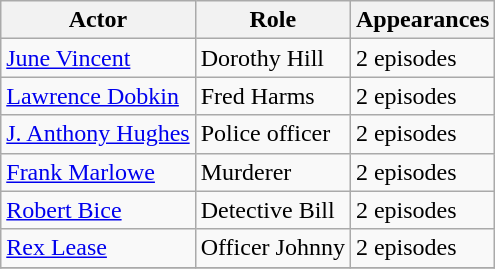<table class="wikitable">
<tr>
<th>Actor</th>
<th>Role</th>
<th>Appearances</th>
</tr>
<tr>
<td><a href='#'>June Vincent</a></td>
<td>Dorothy Hill</td>
<td>2 episodes</td>
</tr>
<tr>
<td><a href='#'>Lawrence Dobkin</a></td>
<td>Fred Harms</td>
<td>2 episodes</td>
</tr>
<tr>
<td><a href='#'>J. Anthony Hughes</a></td>
<td>Police officer</td>
<td>2 episodes</td>
</tr>
<tr>
<td><a href='#'>Frank Marlowe</a></td>
<td>Murderer</td>
<td>2 episodes</td>
</tr>
<tr>
<td><a href='#'>Robert Bice</a></td>
<td>Detective Bill</td>
<td>2 episodes</td>
</tr>
<tr>
<td><a href='#'>Rex Lease</a></td>
<td>Officer Johnny</td>
<td>2 episodes</td>
</tr>
<tr>
</tr>
</table>
